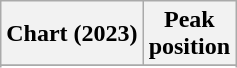<table class="wikitable sortable plainrowheaders">
<tr>
<th scope="col">Chart (2023)</th>
<th scope="col">Peak<br>position</th>
</tr>
<tr>
</tr>
<tr>
</tr>
</table>
